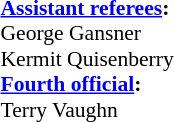<table width=100% style="font-size:90%">
<tr>
<td><br><strong><a href='#'>Assistant referees</a>:</strong>
<br>George Gansner
<br>Kermit Quisenberry
<br><strong><a href='#'>Fourth official</a>:</strong>
<br>Terry Vaughn</td>
</tr>
</table>
